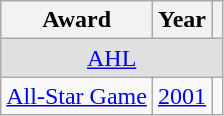<table class="wikitable">
<tr>
<th>Award</th>
<th>Year</th>
<th></th>
</tr>
<tr ALIGN="center" bgcolor="#e0e0e0">
<td colspan="3"><a href='#'>AHL</a></td>
</tr>
<tr>
<td><a href='#'>All-Star Game</a></td>
<td><a href='#'>2001</a></td>
<td></td>
</tr>
</table>
